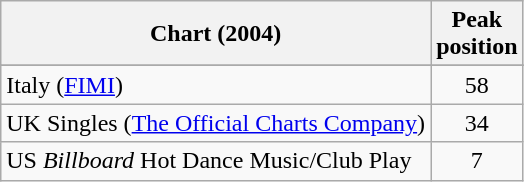<table class="wikitable sortable">
<tr>
<th>Chart (2004)</th>
<th>Peak<br>position</th>
</tr>
<tr>
</tr>
<tr>
</tr>
<tr>
</tr>
<tr>
<td>Italy (<a href='#'>FIMI</a>)</td>
<td style="text-align:center;">58</td>
</tr>
<tr>
<td>UK Singles (<a href='#'>The Official Charts Company</a>)</td>
<td align=center>34</td>
</tr>
<tr>
<td>US <em>Billboard</em> Hot Dance Music/Club Play</td>
<td align=center>7</td>
</tr>
</table>
